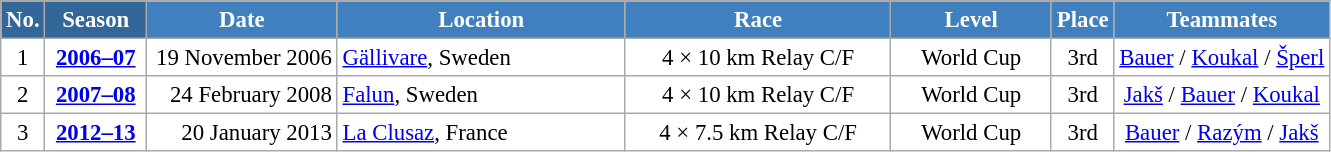<table class="wikitable sortable" style="font-size:95%; text-align:center; border:grey solid 1px; border-collapse:collapse; background:#ffffff;">
<tr style="background:#efefef;">
<th style="background-color:#369; color:white;">No.</th>
<th style="background-color:#369; color:white;">Season</th>
<th style="background-color:#4180be; color:white; width:120px;">Date</th>
<th style="background-color:#4180be; color:white; width:185px;">Location</th>
<th style="background-color:#4180be; color:white; width:170px;">Race</th>
<th style="background-color:#4180be; color:white; width:100px;">Level</th>
<th style="background-color:#4180be; color:white;">Place</th>
<th style="background-color:#4180be; color:white;">Teammates</th>
</tr>
<tr>
<td align=center>1</td>
<td rowspan=1 align=center><strong> <a href='#'>2006–07</a> </strong></td>
<td align=right>19 November 2006</td>
<td align=left> <a href='#'>Gällivare</a>, Sweden</td>
<td>4 × 10 km Relay C/F</td>
<td>World Cup</td>
<td>3rd</td>
<td><a href='#'>Bauer</a> / <a href='#'>Koukal</a> / <a href='#'>Šperl</a></td>
</tr>
<tr>
<td align=center>2</td>
<td rowspan=1 align=center><strong><a href='#'>2007–08</a></strong></td>
<td align=right>24 February 2008</td>
<td align=left> <a href='#'>Falun</a>, Sweden</td>
<td>4 × 10 km Relay C/F</td>
<td>World Cup</td>
<td>3rd</td>
<td><a href='#'>Jakš</a> / <a href='#'>Bauer</a> / <a href='#'>Koukal</a></td>
</tr>
<tr>
<td align=center>3</td>
<td rowspan=1 align=center><strong> <a href='#'>2012–13</a> </strong></td>
<td align=right>20 January 2013</td>
<td align=left> <a href='#'>La Clusaz</a>, France</td>
<td>4 × 7.5 km Relay C/F</td>
<td>World Cup</td>
<td>3rd</td>
<td><a href='#'>Bauer</a> / <a href='#'>Razým</a> / <a href='#'>Jakš</a></td>
</tr>
</table>
